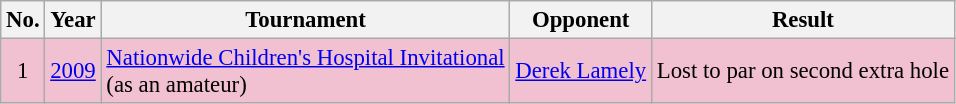<table class="wikitable" style="font-size:95%;">
<tr>
<th>No.</th>
<th>Year</th>
<th>Tournament</th>
<th>Opponent</th>
<th>Result</th>
</tr>
<tr style="background:#F2C1D1;">
<td align=center>1</td>
<td><a href='#'>2009</a></td>
<td><a href='#'>Nationwide Children's Hospital Invitational</a><br>(as an amateur)</td>
<td> <a href='#'>Derek Lamely</a></td>
<td>Lost to par on second extra hole</td>
</tr>
</table>
